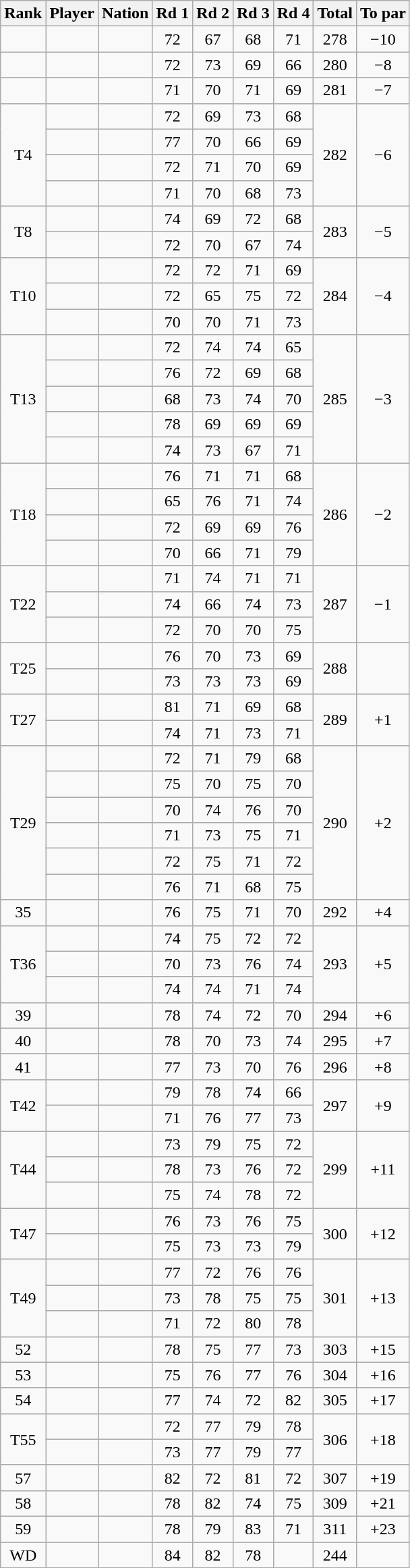<table class="wikitable sortable" style="text-align:center">
<tr>
<th data-sort-type=number>Rank</th>
<th>Player</th>
<th>Nation</th>
<th>Rd 1</th>
<th>Rd 2</th>
<th>Rd 3</th>
<th>Rd 4</th>
<th>Total</th>
<th>To par</th>
</tr>
<tr>
<td></td>
<td align=left></td>
<td align=left></td>
<td>72</td>
<td>67</td>
<td>68</td>
<td>71</td>
<td>278</td>
<td>−10</td>
</tr>
<tr>
<td></td>
<td align=left></td>
<td align=left></td>
<td>72</td>
<td>73</td>
<td>69</td>
<td>66</td>
<td>280</td>
<td>−8</td>
</tr>
<tr>
<td></td>
<td align=left></td>
<td align=left></td>
<td>71</td>
<td>70</td>
<td>71</td>
<td>69</td>
<td>281</td>
<td>−7</td>
</tr>
<tr>
<td rowspan=4>T4</td>
<td align=left></td>
<td align=left></td>
<td>72</td>
<td>69</td>
<td>73</td>
<td>68</td>
<td rowspan=4>282</td>
<td rowspan=4>−6</td>
</tr>
<tr>
<td align=left></td>
<td align=left></td>
<td>77</td>
<td>70</td>
<td>66</td>
<td>69</td>
</tr>
<tr>
<td align=left></td>
<td align=left></td>
<td>72</td>
<td>71</td>
<td>70</td>
<td>69</td>
</tr>
<tr>
<td align=left></td>
<td align=left></td>
<td>71</td>
<td>70</td>
<td>68</td>
<td>73</td>
</tr>
<tr>
<td rowspan=2>T8</td>
<td align=left></td>
<td align=left></td>
<td>74</td>
<td>69</td>
<td>72</td>
<td>68</td>
<td rowspan=2>283</td>
<td rowspan=2>−5</td>
</tr>
<tr>
<td align=left></td>
<td align=left></td>
<td>72</td>
<td>70</td>
<td>67</td>
<td>74</td>
</tr>
<tr>
<td rowspan=3>T10</td>
<td align=left></td>
<td align=left></td>
<td>72</td>
<td>72</td>
<td>71</td>
<td>69</td>
<td rowspan=3>284</td>
<td rowspan=3>−4</td>
</tr>
<tr>
<td align=left></td>
<td align=left></td>
<td>72</td>
<td>65</td>
<td>75</td>
<td>72</td>
</tr>
<tr>
<td align=left></td>
<td align=left></td>
<td>70</td>
<td>70</td>
<td>71</td>
<td>73</td>
</tr>
<tr>
<td rowspan=5>T13</td>
<td align=left></td>
<td align=left></td>
<td>72</td>
<td>74</td>
<td>74</td>
<td>65</td>
<td rowspan=5>285</td>
<td rowspan=5>−3</td>
</tr>
<tr>
<td align=left></td>
<td align=left></td>
<td>76</td>
<td>72</td>
<td>69</td>
<td>68</td>
</tr>
<tr>
<td align=left></td>
<td align=left></td>
<td>68</td>
<td>73</td>
<td>74</td>
<td>70</td>
</tr>
<tr>
<td align=left></td>
<td align=left></td>
<td>78</td>
<td>69</td>
<td>69</td>
<td>69</td>
</tr>
<tr>
<td align=left></td>
<td align=left></td>
<td>74</td>
<td>73</td>
<td>67</td>
<td>71</td>
</tr>
<tr>
<td rowspan=4>T18</td>
<td align=left></td>
<td align=left></td>
<td>76</td>
<td>71</td>
<td>71</td>
<td>68</td>
<td rowspan=4>286</td>
<td rowspan=4>−2</td>
</tr>
<tr>
<td align=left></td>
<td align=left></td>
<td>65</td>
<td>76</td>
<td>71</td>
<td>74</td>
</tr>
<tr>
<td align=left></td>
<td align=left></td>
<td>72</td>
<td>69</td>
<td>69</td>
<td>76</td>
</tr>
<tr>
<td align=left></td>
<td align=left></td>
<td>70</td>
<td>66</td>
<td>71</td>
<td>79</td>
</tr>
<tr>
<td rowspan=3>T22</td>
<td align=left></td>
<td align=left></td>
<td>71</td>
<td>74</td>
<td>71</td>
<td>71</td>
<td rowspan=3>287</td>
<td rowspan=3>−1</td>
</tr>
<tr>
<td align=left></td>
<td align=left></td>
<td>74</td>
<td>66</td>
<td>74</td>
<td>73</td>
</tr>
<tr>
<td align=left></td>
<td align=left></td>
<td>72</td>
<td>70</td>
<td>70</td>
<td>75</td>
</tr>
<tr>
<td rowspan=2>T25</td>
<td align=left></td>
<td align=left></td>
<td>76</td>
<td>70</td>
<td>73</td>
<td>69</td>
<td rowspan=2>288</td>
<td rowspan=2></td>
</tr>
<tr>
<td align=left></td>
<td align=left></td>
<td>73</td>
<td>73</td>
<td>73</td>
<td>69</td>
</tr>
<tr>
<td rowspan=2>T27</td>
<td align=left></td>
<td align=left></td>
<td>81</td>
<td>71</td>
<td>69</td>
<td>68</td>
<td rowspan=2>289</td>
<td rowspan=2>+1</td>
</tr>
<tr>
<td align=left></td>
<td align=left></td>
<td>74</td>
<td>71</td>
<td>73</td>
<td>71</td>
</tr>
<tr>
<td rowspan=6>T29</td>
<td align=left></td>
<td align=left></td>
<td>72</td>
<td>71</td>
<td>79</td>
<td>68</td>
<td rowspan=6>290</td>
<td rowspan=6>+2</td>
</tr>
<tr>
<td align=left></td>
<td align=left></td>
<td>75</td>
<td>70</td>
<td>75</td>
<td>70</td>
</tr>
<tr>
<td align=left></td>
<td align=left></td>
<td>70</td>
<td>74</td>
<td>76</td>
<td>70</td>
</tr>
<tr>
<td align=left></td>
<td align=left></td>
<td>71</td>
<td>73</td>
<td>75</td>
<td>71</td>
</tr>
<tr>
<td align=left></td>
<td align=left></td>
<td>72</td>
<td>75</td>
<td>71</td>
<td>72</td>
</tr>
<tr>
<td align=left></td>
<td align=left></td>
<td>76</td>
<td>71</td>
<td>68</td>
<td>75</td>
</tr>
<tr>
<td>35</td>
<td align=left></td>
<td align=left></td>
<td>76</td>
<td>75</td>
<td>71</td>
<td>70</td>
<td>292</td>
<td>+4</td>
</tr>
<tr>
<td rowspan=3>T36</td>
<td align=left></td>
<td align=left></td>
<td>74</td>
<td>75</td>
<td>72</td>
<td>72</td>
<td rowspan=3>293</td>
<td rowspan=3>+5</td>
</tr>
<tr>
<td align=left></td>
<td align=left></td>
<td>70</td>
<td>73</td>
<td>76</td>
<td>74</td>
</tr>
<tr>
<td align=left></td>
<td align=left></td>
<td>74</td>
<td>74</td>
<td>71</td>
<td>74</td>
</tr>
<tr>
<td>39</td>
<td align=left></td>
<td align=left></td>
<td>78</td>
<td>74</td>
<td>72</td>
<td>70</td>
<td>294</td>
<td>+6</td>
</tr>
<tr>
<td>40</td>
<td align=left></td>
<td align=left></td>
<td>78</td>
<td>70</td>
<td>73</td>
<td>74</td>
<td>295</td>
<td>+7</td>
</tr>
<tr>
<td>41</td>
<td align=left></td>
<td align=left></td>
<td>77</td>
<td>73</td>
<td>70</td>
<td>76</td>
<td>296</td>
<td>+8</td>
</tr>
<tr>
<td rowspan=2>T42</td>
<td align=left></td>
<td align=left></td>
<td>79</td>
<td>78</td>
<td>74</td>
<td>66</td>
<td rowspan=2>297</td>
<td rowspan=2>+9</td>
</tr>
<tr>
<td align=left></td>
<td align=left></td>
<td>71</td>
<td>76</td>
<td>77</td>
<td>73</td>
</tr>
<tr>
<td rowspan=3>T44</td>
<td align=left></td>
<td align=left></td>
<td>73</td>
<td>79</td>
<td>75</td>
<td>72</td>
<td rowspan=3>299</td>
<td rowspan=3>+11</td>
</tr>
<tr>
<td align=left></td>
<td align=left></td>
<td>78</td>
<td>73</td>
<td>76</td>
<td>72</td>
</tr>
<tr>
<td align=left></td>
<td align=left></td>
<td>75</td>
<td>74</td>
<td>78</td>
<td>72</td>
</tr>
<tr>
<td rowspan=2>T47</td>
<td align=left></td>
<td align=left></td>
<td>76</td>
<td>73</td>
<td>76</td>
<td>75</td>
<td rowspan=2>300</td>
<td rowspan=2>+12</td>
</tr>
<tr>
<td align=left></td>
<td align=left></td>
<td>75</td>
<td>73</td>
<td>73</td>
<td>79</td>
</tr>
<tr>
<td rowspan=3>T49</td>
<td align=left></td>
<td align=left></td>
<td>77</td>
<td>72</td>
<td>76</td>
<td>76</td>
<td rowspan=3>301</td>
<td rowspan=3>+13</td>
</tr>
<tr>
<td align=left></td>
<td align=left></td>
<td>73</td>
<td>78</td>
<td>75</td>
<td>75</td>
</tr>
<tr>
<td align=left></td>
<td align=left></td>
<td>71</td>
<td>72</td>
<td>80</td>
<td>78</td>
</tr>
<tr>
<td>52</td>
<td align=left></td>
<td align=left></td>
<td>78</td>
<td>75</td>
<td>77</td>
<td>73</td>
<td>303</td>
<td>+15</td>
</tr>
<tr>
<td>53</td>
<td align=left></td>
<td align=left></td>
<td>75</td>
<td>76</td>
<td>77</td>
<td>76</td>
<td>304</td>
<td>+16</td>
</tr>
<tr>
<td>54</td>
<td align=left></td>
<td align=left></td>
<td>77</td>
<td>74</td>
<td>72</td>
<td>82</td>
<td>305</td>
<td>+17</td>
</tr>
<tr>
<td rowspan=2>T55</td>
<td align=left></td>
<td align=left></td>
<td>72</td>
<td>77</td>
<td>79</td>
<td>78</td>
<td rowspan=2>306</td>
<td rowspan=2>+18</td>
</tr>
<tr>
<td align=left></td>
<td align=left></td>
<td>73</td>
<td>77</td>
<td>79</td>
<td>77</td>
</tr>
<tr>
<td>57</td>
<td align=left></td>
<td align=left></td>
<td>82</td>
<td>72</td>
<td>81</td>
<td>72</td>
<td>307</td>
<td>+19</td>
</tr>
<tr>
<td>58</td>
<td align=left></td>
<td align=left></td>
<td>78</td>
<td>82</td>
<td>74</td>
<td>75</td>
<td>309</td>
<td>+21</td>
</tr>
<tr>
<td>59</td>
<td align=left></td>
<td align=left></td>
<td>78</td>
<td>79</td>
<td>83</td>
<td>71</td>
<td>311</td>
<td>+23</td>
</tr>
<tr>
<td>WD</td>
<td align=left></td>
<td align=left></td>
<td>84</td>
<td>82</td>
<td>78</td>
<td data-sort-value=99></td>
<td data-sort-value=999>244</td>
<td></td>
</tr>
</table>
